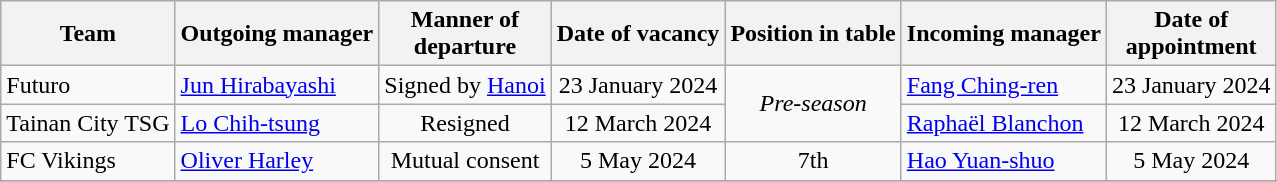<table class="wikitable sortable">
<tr>
<th>Team</th>
<th>Outgoing manager</th>
<th>Manner of<br>departure</th>
<th>Date of vacancy</th>
<th>Position in table</th>
<th>Incoming manager</th>
<th>Date of<br>appointment</th>
</tr>
<tr>
<td>Futuro</td>
<td> <a href='#'>Jun Hirabayashi</a></td>
<td align="center">Signed by <a href='#'>Hanoi</a></td>
<td align="center">23 January 2024</td>
<td align="center" rowspan="2"><em>Pre-season</em></td>
<td> <a href='#'>Fang Ching-ren</a></td>
<td align="center">23 January 2024</td>
</tr>
<tr>
<td>Tainan City TSG</td>
<td> <a href='#'>Lo Chih-tsung</a></td>
<td align="center">Resigned</td>
<td align="center">12 March 2024</td>
<td> <a href='#'>Raphaël Blanchon</a></td>
<td align="center">12 March 2024</td>
</tr>
<tr>
<td>FC Vikings</td>
<td> <a href='#'>Oliver Harley</a></td>
<td align="center">Mutual consent</td>
<td align="center">5 May 2024</td>
<td align="center">7th</td>
<td> <a href='#'>Hao Yuan-shuo</a></td>
<td align="center">5 May 2024</td>
</tr>
<tr>
</tr>
</table>
